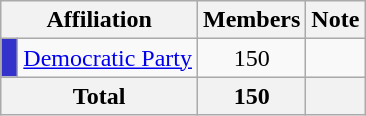<table class="wikitable">
<tr>
<th colspan="2" align="center" valign="bottom">Affiliation</th>
<th valign="bottom">Members</th>
<th valign="bottom">Note</th>
</tr>
<tr>
<td bgcolor="#3333CC"> </td>
<td><a href='#'>Democratic Party</a></td>
<td align="center">150</td>
<td></td>
</tr>
<tr>
<th colspan="2" align="center"><strong>Total</strong></th>
<th align="center"><strong>150</strong></th>
<th></th>
</tr>
</table>
